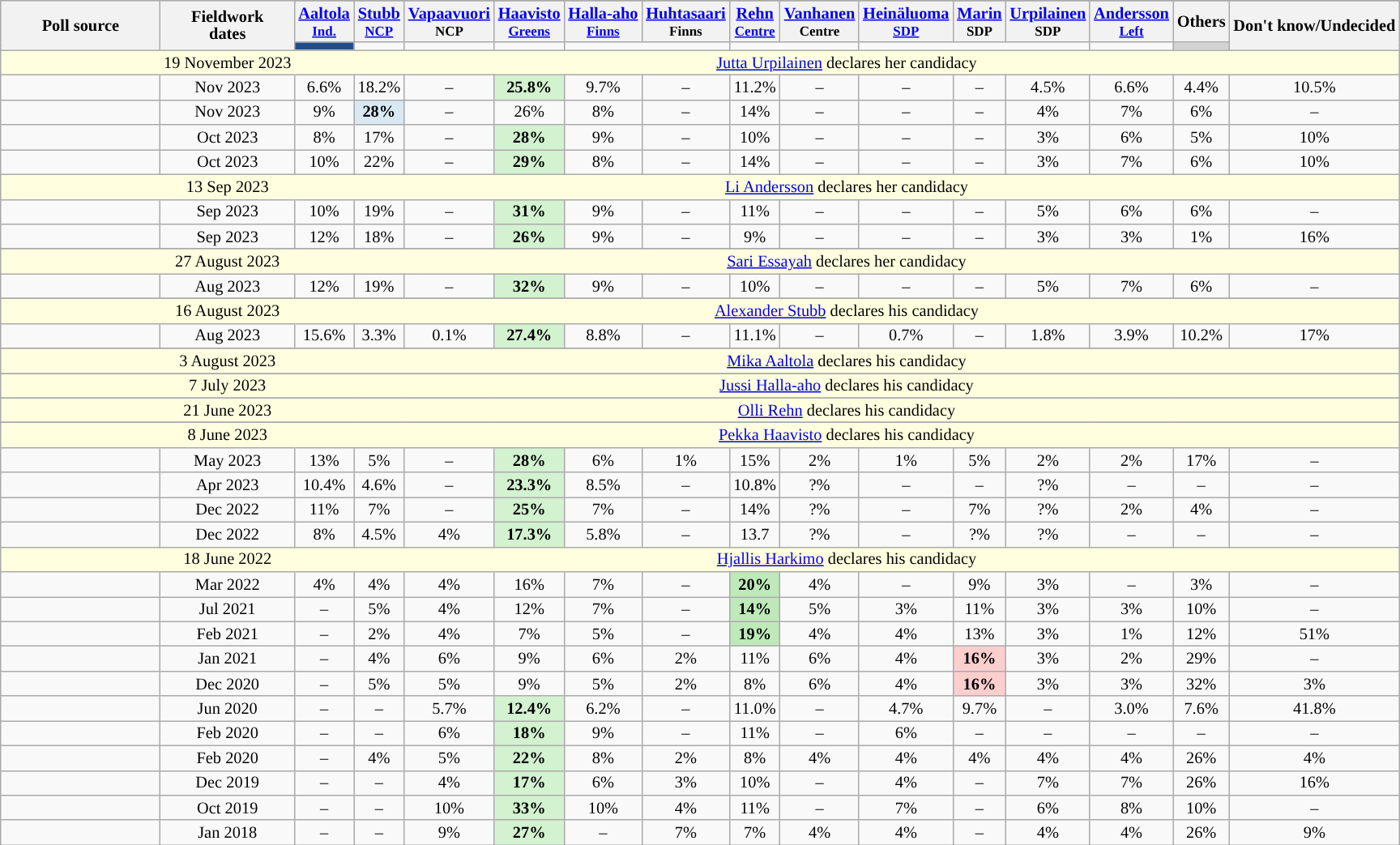<table class="wikitable mw-collapsible mw-collapsed" style="text-align:center;font-size:85%;line-height:14px;">
<tr bgcolor="lightgray">
<th rowspan="3" style="width:125px;">Poll source</th>
<th rowspan="3">Fieldwork<br>dates</th>
</tr>
<tr>
<th><a href='#'>Aaltola</a><br><small><a href='#'>Ind.</a></small></th>
<th><a href='#'>Stubb</a><br><small><a href='#'>NCP</a></small></th>
<th><a href='#'>Vapaavuori</a><br><small>NCP</small></th>
<th><a href='#'>Haavisto</a><br><small><a href='#'>Greens</a></small></th>
<th><a href='#'>Halla-aho</a><br><small><a href='#'>Finns</a></small></th>
<th><a href='#'>Huhtasaari</a><br><small>Finns</small></th>
<th><a href='#'>Rehn</a><br><small><a href='#'>Centre</a></small></th>
<th><a href='#'>Vanhanen</a><br><small>Centre</small></th>
<th><a href='#'>Heinäluoma</a><br><small><a href='#'>SDP</a></small></th>
<th><a href='#'>Marin</a><br><small>SDP</small></th>
<th><a href='#'>Urpilainen</a><br><small>SDP</small></th>
<th><a href='#'>Andersson</a><br><small><a href='#'>Left</a></small></th>
<th>Others</th>
<th rowspan="2">Don't know/Undecided</th>
</tr>
<tr>
<td bgcolor=#214E89 "></td>
<td></td>
<td></td>
<td></td>
<td colspan="2"></td>
<td colspan="2"></td>
<td colspan="3"></td>
<td></td>
<td bgcolor="lightgray"></td>
</tr>
<tr style="background:lightyellow;">
<td style="border-right-style:hidden; background:lightyellow;"></td>
<td style="border-right-style:hidden; ">19 November 2023</td>
<td colspan="15"><a href='#'>Jutta Urpilainen</a> declares her candidacy</td>
</tr>
<tr>
<td></td>
<td>Nov 2023</td>
<td>6.6%</td>
<td>18.2%</td>
<td>–</td>
<td style="background:#D3F2D0"><strong>25.8%</strong></td>
<td>9.7%</td>
<td>–</td>
<td>11.2%</td>
<td>–</td>
<td>–</td>
<td>–</td>
<td>4.5%</td>
<td>6.6%</td>
<td>4.4%</td>
<td>10.5%</td>
</tr>
<tr>
<td></td>
<td>Nov 2023</td>
<td>9%</td>
<td style="background:#D9E9F4;"><strong>28%</strong></td>
<td>–</td>
<td>26%</td>
<td>8%</td>
<td>–</td>
<td>14%</td>
<td>–</td>
<td>–</td>
<td>–</td>
<td>4%</td>
<td>7%</td>
<td>6%</td>
<td>–</td>
</tr>
<tr>
<td></td>
<td>Oct 2023</td>
<td>8%</td>
<td>17%</td>
<td>–</td>
<td style="background:#D3F2D0"><strong>28%</strong></td>
<td>9%</td>
<td>–</td>
<td>10%</td>
<td>–</td>
<td>–</td>
<td>–</td>
<td>3%</td>
<td>6%</td>
<td>5%</td>
<td>10%</td>
</tr>
<tr>
<td></td>
<td>Oct 2023</td>
<td>10%</td>
<td>22%</td>
<td>–</td>
<td style="background:#D3F2D0"><strong>29%</strong></td>
<td>8%</td>
<td>–</td>
<td>14%</td>
<td>–</td>
<td>–</td>
<td>–</td>
<td>3%</td>
<td>7%</td>
<td>6%</td>
<td>10%</td>
</tr>
<tr style="background:lightyellow;">
<td style="border-right-style:hidden; background:lightyellow;"></td>
<td style="border-right-style:hidden; ">13 Sep 2023</td>
<td colspan="15"><a href='#'>Li Andersson</a> declares her candidacy</td>
</tr>
<tr>
<td></td>
<td>Sep 2023</td>
<td>10%</td>
<td>19%</td>
<td>–</td>
<td style="background:#D3F2D0"><strong>31%</strong></td>
<td>9%</td>
<td>–</td>
<td>11%</td>
<td>–</td>
<td>–</td>
<td>–</td>
<td>5%</td>
<td>6%</td>
<td>6%</td>
<td>–</td>
</tr>
<tr>
<td></td>
<td>Sep 2023</td>
<td>12%</td>
<td>18%</td>
<td>–</td>
<td style="background:#D3F2D0"><strong>26%</strong></td>
<td>9%</td>
<td>–</td>
<td>9%</td>
<td>–</td>
<td>–</td>
<td>–</td>
<td>3%</td>
<td>3%</td>
<td>1%</td>
<td>16%</td>
</tr>
<tr>
</tr>
<tr style="background:lightyellow;">
<td style="border-right-style:hidden; background:lightyellow;"></td>
<td style="border-right-style:hidden; ">27 August 2023</td>
<td colspan="15"><a href='#'>Sari Essayah</a> declares her candidacy</td>
</tr>
<tr>
<td></td>
<td>Aug 2023</td>
<td>12%</td>
<td>19%</td>
<td>–</td>
<td style="background:#D3F2D0"><strong>32%</strong></td>
<td>9%</td>
<td>–</td>
<td>10%</td>
<td>–</td>
<td>–</td>
<td>–</td>
<td>5%</td>
<td>7%</td>
<td>6%</td>
<td>–</td>
</tr>
<tr>
</tr>
<tr style="background:lightyellow;">
<td style="border-right-style:hidden; background:lightyellow;"></td>
<td style="border-right-style:hidden; ">16 August 2023</td>
<td colspan="15"><a href='#'>Alexander Stubb</a> declares his candidacy</td>
</tr>
<tr>
<td></td>
<td>Aug 2023</td>
<td>15.6%</td>
<td>3.3%</td>
<td>0.1%</td>
<td style="background:#D3F2D0"><strong>27.4%</strong></td>
<td>8.8%</td>
<td>–</td>
<td>11.1%</td>
<td>–</td>
<td>0.7%</td>
<td>–</td>
<td>1.8%</td>
<td>3.9%</td>
<td>10.2%</td>
<td>17%</td>
</tr>
<tr>
</tr>
<tr style="background:lightyellow;">
<td style="border-right-style:hidden; background:lightyellow;"></td>
<td style="border-right-style:hidden; ">3 August 2023</td>
<td colspan="15"><a href='#'>Mika Aaltola</a> declares his candidacy</td>
</tr>
<tr>
</tr>
<tr style="background:lightyellow;">
<td style="border-right-style:hidden; background:lightyellow;"></td>
<td style="border-right-style:hidden; ">7 July 2023</td>
<td colspan="15"><a href='#'>Jussi Halla-aho</a> declares his candidacy</td>
</tr>
<tr>
</tr>
<tr style="background:lightyellow;">
<td style="border-right-style:hidden; background:lightyellow;"></td>
<td style="border-right-style:hidden; ">21 June 2023</td>
<td colspan="15"><a href='#'>Olli Rehn</a> declares his candidacy</td>
</tr>
<tr>
</tr>
<tr>
</tr>
<tr style="background:lightyellow;">
<td style="border-right-style:hidden; background:lightyellow;"></td>
<td style="border-right-style:hidden; ">8 June 2023</td>
<td colspan="15"><a href='#'>Pekka Haavisto</a> declares his candidacy</td>
</tr>
<tr>
<td></td>
<td>May 2023</td>
<td>13%</td>
<td>5%</td>
<td>–</td>
<td style="background:#D3F2D0"><strong>28%</strong></td>
<td>6%</td>
<td>1%</td>
<td>15%</td>
<td>2%</td>
<td>1%</td>
<td>5%</td>
<td>2%</td>
<td>2%</td>
<td>17%</td>
<td>–</td>
</tr>
<tr>
<td></td>
<td>Apr 2023</td>
<td>10.4%</td>
<td>4.6%</td>
<td>–</td>
<td style="background:#D3F2D0"><strong>23.3%</strong></td>
<td>8.5%</td>
<td>–</td>
<td>10.8%</td>
<td>?%</td>
<td>–</td>
<td>–</td>
<td>?%</td>
<td>–</td>
<td>–</td>
<td>–</td>
</tr>
<tr>
<td></td>
<td>Dec 2022</td>
<td>11%</td>
<td>7%</td>
<td>–</td>
<td style="background:#D3F2D0"><strong>25%</strong></td>
<td>7%</td>
<td>–</td>
<td>14%</td>
<td>?%</td>
<td>–</td>
<td>7%</td>
<td>?%</td>
<td>2%</td>
<td>4%</td>
<td>–</td>
</tr>
<tr>
<td> </td>
<td>Dec 2022</td>
<td>8%</td>
<td>4.5%</td>
<td>4%</td>
<td style="background:#D3F2D0"><strong>17.3%</strong></td>
<td>5.8%</td>
<td>–</td>
<td>13.7</td>
<td>?%</td>
<td>–</td>
<td>?%</td>
<td>?%</td>
<td>–</td>
<td>–</td>
<td>–</td>
</tr>
<tr style="background:lightyellow;">
<td style="border-right-style:hidden; background:lightyellow;"></td>
<td style="border-right-style:hidden; ">18 June 2022</td>
<td colspan="15"><a href='#'>Hjallis Harkimo</a> declares his candidacy</td>
</tr>
<tr>
<td></td>
<td>Mar 2022</td>
<td>4%</td>
<td>4%</td>
<td>4%</td>
<td>16%</td>
<td>7%</td>
<td>–</td>
<td style="background:#BEE9B9"><strong>20%</strong></td>
<td>4%</td>
<td>–</td>
<td>9%</td>
<td>3%</td>
<td>–</td>
<td>3%</td>
<td>–</td>
</tr>
<tr>
<td></td>
<td>Jul 2021</td>
<td>–</td>
<td>5%</td>
<td>4%</td>
<td>12%</td>
<td>7%</td>
<td>–</td>
<td style="background:#BEE9B9"><strong>14%</strong></td>
<td>5%</td>
<td>3%</td>
<td>11%</td>
<td>3%</td>
<td>3%</td>
<td>10%</td>
<td>–</td>
</tr>
<tr>
<td></td>
<td>Feb 2021</td>
<td>–</td>
<td>2%</td>
<td>4%</td>
<td>7%</td>
<td>5%</td>
<td>–</td>
<td style="background:#BEE9B9"><strong>19%</strong></td>
<td>4%</td>
<td>4%</td>
<td>13%</td>
<td>3%</td>
<td>1%</td>
<td>12%</td>
<td>51%</td>
</tr>
<tr>
<td></td>
<td>Jan 2021</td>
<td>–</td>
<td>4%</td>
<td>6%</td>
<td>9%</td>
<td>6%</td>
<td>2%</td>
<td>11%</td>
<td>6%</td>
<td>4%</td>
<td style="background:#FCCFCF;"><strong>16%</strong></td>
<td>3%</td>
<td>2%</td>
<td>29%</td>
<td>–</td>
</tr>
<tr>
<td></td>
<td>Dec 2020</td>
<td>–</td>
<td>5%</td>
<td>5%</td>
<td>9%</td>
<td>5%</td>
<td>2%</td>
<td>8%</td>
<td>6%</td>
<td>4%</td>
<td style="background:#FCCFCF;"><strong>16%</strong></td>
<td>3%</td>
<td>3%</td>
<td>32%</td>
<td>3%</td>
</tr>
<tr>
<td></td>
<td>Jun 2020</td>
<td>–</td>
<td>–</td>
<td>5.7%</td>
<td style="background:#D3F2D0"><strong>12.4%</strong></td>
<td>6.2%</td>
<td>–</td>
<td>11.0%</td>
<td>–</td>
<td>4.7%</td>
<td>9.7%</td>
<td>–</td>
<td>3.0%</td>
<td>7.6%</td>
<td>41.8%</td>
</tr>
<tr>
<td></td>
<td>Feb 2020</td>
<td>–</td>
<td>–</td>
<td>6%</td>
<td style="background:#D3F2D0"><strong>18%</strong></td>
<td>9%</td>
<td>–</td>
<td>11%</td>
<td>–</td>
<td>6%</td>
<td>–</td>
<td>–</td>
<td>–</td>
<td>–</td>
<td>–</td>
</tr>
<tr>
<td></td>
<td>Feb 2020</td>
<td>–</td>
<td>4%</td>
<td>5%</td>
<td style="background:#D3F2D0"><strong>22%</strong></td>
<td>8%</td>
<td>2%</td>
<td>8%</td>
<td>4%</td>
<td>4%</td>
<td>4%</td>
<td>4%</td>
<td>4%</td>
<td>26%</td>
<td>4%</td>
</tr>
<tr>
<td></td>
<td>Dec 2019</td>
<td>–</td>
<td>–</td>
<td>4%</td>
<td style="background:#D3F2D0"><strong>17%</strong></td>
<td>6%</td>
<td>3%</td>
<td>10%</td>
<td>–</td>
<td>4%</td>
<td>–</td>
<td>7%</td>
<td>7%</td>
<td>26%</td>
<td>16%</td>
</tr>
<tr>
<td></td>
<td>Oct 2019</td>
<td>–</td>
<td>–</td>
<td>10%</td>
<td style="background:#D3F2D0"><strong>33%</strong></td>
<td>10%</td>
<td>4%</td>
<td>11%</td>
<td>–</td>
<td>7%</td>
<td>–</td>
<td>6%</td>
<td>8%</td>
<td>10%</td>
<td>–</td>
</tr>
<tr>
<td></td>
<td>Jan 2018</td>
<td>–</td>
<td>–</td>
<td>9%</td>
<td style="background:#D3F2D0"><strong>27%</strong></td>
<td>–</td>
<td>7%</td>
<td>7%</td>
<td>4%</td>
<td>4%</td>
<td>–</td>
<td>4%</td>
<td>4%</td>
<td>26%</td>
<td>9%</td>
</tr>
</table>
